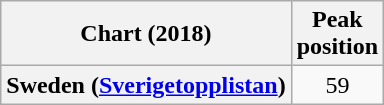<table class="wikitable plainrowheaders" style="text-align:center">
<tr>
<th>Chart (2018)</th>
<th>Peak<br>position</th>
</tr>
<tr>
<th scope="row">Sweden (<a href='#'>Sverigetopplistan</a>)</th>
<td>59</td>
</tr>
</table>
